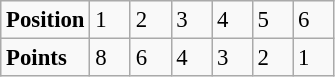<table class="wikitable" style="font-size: 95%;">
<tr>
<td><strong>Position</strong></td>
<td width=20>1</td>
<td width=20>2</td>
<td width=20>3</td>
<td width=20>4</td>
<td width=20>5</td>
<td width=20>6</td>
</tr>
<tr>
<td><strong>Points</strong></td>
<td>8</td>
<td>6</td>
<td>4</td>
<td>3</td>
<td>2</td>
<td>1</td>
</tr>
</table>
